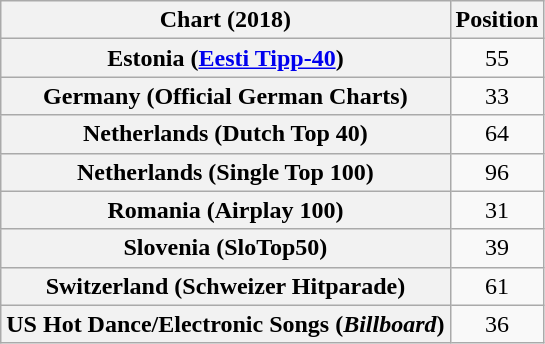<table class="wikitable sortable plainrowheaders" style="text-align:center">
<tr>
<th scope="col">Chart (2018)</th>
<th scope="col">Position</th>
</tr>
<tr>
<th scope="row">Estonia (<a href='#'>Eesti Tipp-40</a>)</th>
<td>55</td>
</tr>
<tr>
<th scope="row">Germany (Official German Charts)</th>
<td>33</td>
</tr>
<tr>
<th scope="row">Netherlands (Dutch Top 40)</th>
<td>64</td>
</tr>
<tr>
<th scope="row">Netherlands (Single Top 100)</th>
<td>96</td>
</tr>
<tr>
<th scope="row">Romania (Airplay 100)</th>
<td>31</td>
</tr>
<tr>
<th scope="row">Slovenia (SloTop50)</th>
<td>39</td>
</tr>
<tr>
<th scope="row">Switzerland (Schweizer Hitparade)</th>
<td>61</td>
</tr>
<tr>
<th scope="row">US Hot Dance/Electronic Songs (<em>Billboard</em>)</th>
<td>36</td>
</tr>
</table>
